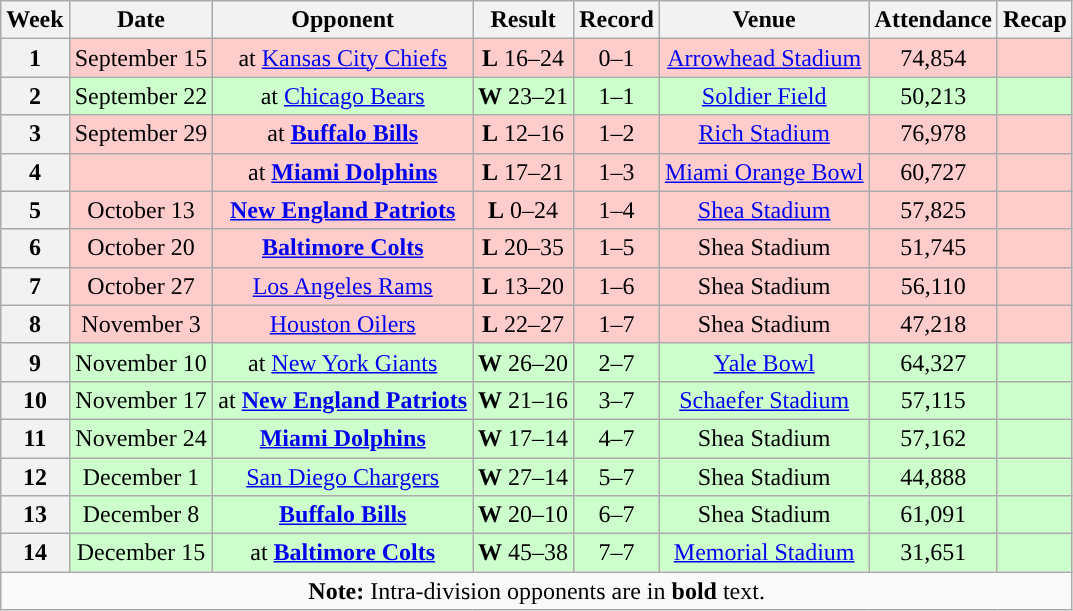<table class="wikitable" style="text-align:center">
<tr>
<th>Week</th>
<th>Date</th>
<th>Opponent</th>
<th>Result</th>
<th>Record</th>
<th>Venue</th>
<th>Attendance</th>
<th>Recap</th>
</tr>
<tr style="background: #fcc;">
<th>1</th>
<td>September 15</td>
<td>at <a href='#'>Kansas City Chiefs</a></td>
<td><strong>L</strong> 16–24</td>
<td>0–1</td>
<td><a href='#'>Arrowhead Stadium</a></td>
<td>74,854</td>
<td></td>
</tr>
<tr style="background: #cfc;">
<th>2</th>
<td>September 22</td>
<td>at <a href='#'>Chicago Bears</a></td>
<td><strong>W</strong> 23–21</td>
<td>1–1</td>
<td><a href='#'>Soldier Field</a></td>
<td>50,213</td>
<td></td>
</tr>
<tr style="background: #fcc;">
<th>3</th>
<td>September 29</td>
<td>at <strong><a href='#'>Buffalo Bills</a></strong></td>
<td><strong>L</strong> 12–16</td>
<td>1–2</td>
<td><a href='#'>Rich Stadium</a></td>
<td>76,978</td>
<td></td>
</tr>
<tr style="background: #fcc;">
<th>4</th>
<td></td>
<td>at <strong><a href='#'>Miami Dolphins</a></strong></td>
<td><strong>L</strong> 17–21</td>
<td>1–3</td>
<td><a href='#'>Miami Orange Bowl</a></td>
<td>60,727</td>
<td></td>
</tr>
<tr style="background: #fcc;">
<th>5</th>
<td>October 13</td>
<td><strong><a href='#'>New England Patriots</a></strong></td>
<td><strong>L</strong> 0–24</td>
<td>1–4</td>
<td><a href='#'>Shea Stadium</a></td>
<td>57,825</td>
<td></td>
</tr>
<tr style="background: #fcc;">
<th>6</th>
<td>October 20</td>
<td><strong><a href='#'>Baltimore Colts</a></strong></td>
<td><strong>L</strong> 20–35</td>
<td>1–5</td>
<td>Shea Stadium</td>
<td>51,745</td>
<td></td>
</tr>
<tr style="background: #fcc;">
<th>7</th>
<td>October 27</td>
<td><a href='#'>Los Angeles Rams</a></td>
<td><strong>L</strong> 13–20</td>
<td>1–6</td>
<td>Shea Stadium</td>
<td>56,110</td>
<td></td>
</tr>
<tr style="background: #fcc;">
<th>8</th>
<td>November 3</td>
<td><a href='#'>Houston Oilers</a></td>
<td><strong>L</strong> 22–27</td>
<td>1–7</td>
<td>Shea Stadium</td>
<td>47,218</td>
<td></td>
</tr>
<tr style="background: #cfc;">
<th>9</th>
<td>November 10</td>
<td>at <a href='#'>New York Giants</a></td>
<td><strong>W</strong> 26–20 </td>
<td>2–7</td>
<td><a href='#'>Yale Bowl</a></td>
<td>64,327</td>
<td></td>
</tr>
<tr style="background: #cfc;">
<th>10</th>
<td>November 17</td>
<td>at <strong><a href='#'>New England Patriots</a></strong></td>
<td><strong>W</strong> 21–16</td>
<td>3–7</td>
<td><a href='#'>Schaefer Stadium</a></td>
<td>57,115</td>
<td></td>
</tr>
<tr style="background: #cfc;">
<th>11</th>
<td>November 24</td>
<td><strong><a href='#'>Miami Dolphins</a></strong></td>
<td><strong>W</strong> 17–14</td>
<td>4–7</td>
<td>Shea Stadium</td>
<td>57,162</td>
<td></td>
</tr>
<tr style="background: #cfc;">
<th>12</th>
<td>December 1</td>
<td><a href='#'>San Diego Chargers</a></td>
<td><strong>W</strong> 27–14</td>
<td>5–7</td>
<td>Shea Stadium</td>
<td>44,888</td>
<td></td>
</tr>
<tr style="background: #cfc;">
<th>13</th>
<td>December 8</td>
<td><strong><a href='#'>Buffalo Bills</a></strong></td>
<td><strong>W</strong> 20–10</td>
<td>6–7</td>
<td>Shea Stadium</td>
<td>61,091</td>
<td></td>
</tr>
<tr style="background: #cfc;">
<th>14</th>
<td>December 15</td>
<td>at <strong><a href='#'>Baltimore Colts</a></strong></td>
<td><strong>W</strong> 45–38</td>
<td>7–7</td>
<td><a href='#'>Memorial Stadium</a></td>
<td>31,651</td>
<td></td>
</tr>
<tr>
<td colspan="8"><strong>Note:</strong> Intra-division opponents are in <strong>bold</strong> text.</td>
</tr>
</table>
